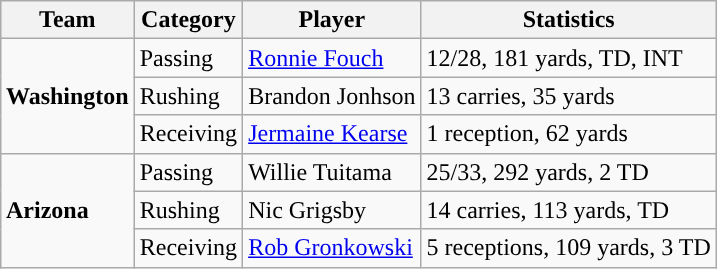<table class="wikitable" style="float: right;">
<tr>
<th>Team</th>
<th>Category</th>
<th>Player</th>
<th>Statistics</th>
</tr>
<tr>
<td rowspan=3><strong>Washington</strong></td>
<td>Passing</td>
<td><a href='#'>Ronnie Fouch</a></td>
<td>12/28, 181 yards, TD, INT</td>
</tr>
<tr>
<td>Rushing</td>
<td>Brandon Jonhson</td>
<td>13 carries, 35 yards</td>
</tr>
<tr>
<td>Receiving</td>
<td><a href='#'>Jermaine Kearse</a></td>
<td>1 reception, 62 yards</td>
</tr>
<tr>
<td rowspan=3><strong>Arizona</strong></td>
<td>Passing</td>
<td>Willie Tuitama</td>
<td>25/33, 292 yards, 2 TD</td>
</tr>
<tr>
<td>Rushing</td>
<td>Nic Grigsby</td>
<td>14 carries, 113 yards, TD</td>
</tr>
<tr>
<td>Receiving</td>
<td><a href='#'>Rob Gronkowski</a></td>
<td>5 receptions, 109 yards, 3 TD</td>
</tr>
</table>
